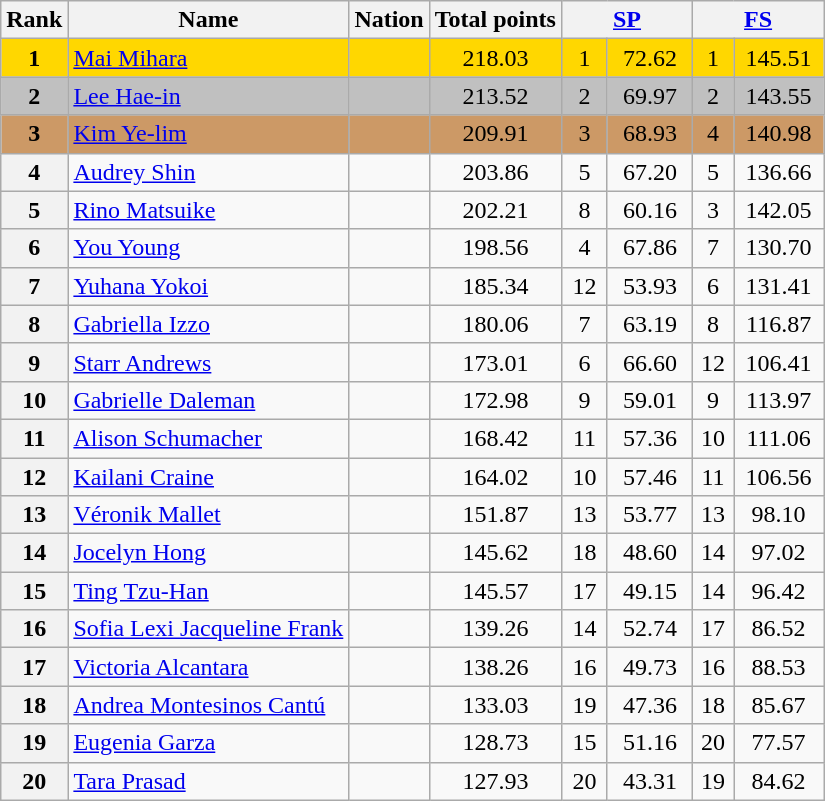<table class="wikitable sortable">
<tr>
<th>Rank</th>
<th>Name</th>
<th>Nation</th>
<th>Total points</th>
<th colspan="2" width="80px"><a href='#'>SP</a></th>
<th colspan="2" width="80px"><a href='#'>FS</a></th>
</tr>
<tr bgcolor="gold">
<td align="center"><strong>1</strong></td>
<td><a href='#'>Mai Mihara</a></td>
<td></td>
<td align="center">218.03</td>
<td align="center">1</td>
<td align="center">72.62</td>
<td align="center">1</td>
<td align="center">145.51</td>
</tr>
<tr bgcolor="silver">
<td align="center"><strong>2</strong></td>
<td><a href='#'>Lee Hae-in</a></td>
<td></td>
<td align="center">213.52</td>
<td align="center">2</td>
<td align="center">69.97</td>
<td align="center">2</td>
<td align="center">143.55</td>
</tr>
<tr bgcolor="cc9966">
<td align="center"><strong>3</strong></td>
<td><a href='#'>Kim Ye-lim</a></td>
<td></td>
<td align="center">209.91</td>
<td align="center">3</td>
<td align="center">68.93</td>
<td align="center">4</td>
<td align="center">140.98</td>
</tr>
<tr>
<th>4</th>
<td><a href='#'>Audrey Shin</a></td>
<td></td>
<td align="center">203.86</td>
<td align="center">5</td>
<td align="center">67.20</td>
<td align="center">5</td>
<td align="center">136.66</td>
</tr>
<tr>
<th>5</th>
<td><a href='#'>Rino Matsuike</a></td>
<td></td>
<td align="center">202.21</td>
<td align="center">8</td>
<td align="center">60.16</td>
<td align="center">3</td>
<td align="center">142.05</td>
</tr>
<tr>
<th>6</th>
<td><a href='#'>You Young</a></td>
<td></td>
<td align="center">198.56</td>
<td align="center">4</td>
<td align="center">67.86</td>
<td align="center">7</td>
<td align="center">130.70</td>
</tr>
<tr>
<th>7</th>
<td><a href='#'>Yuhana Yokoi</a></td>
<td></td>
<td align="center">185.34</td>
<td align="center">12</td>
<td align="center">53.93</td>
<td align="center">6</td>
<td align="center">131.41</td>
</tr>
<tr>
<th>8</th>
<td><a href='#'>Gabriella Izzo</a></td>
<td></td>
<td align="center">180.06</td>
<td align="center">7</td>
<td align="center">63.19</td>
<td align="center">8</td>
<td align="center">116.87</td>
</tr>
<tr>
<th>9</th>
<td><a href='#'>Starr Andrews</a></td>
<td></td>
<td align="center">173.01</td>
<td align="center">6</td>
<td align="center">66.60</td>
<td align="center">12</td>
<td align="center">106.41</td>
</tr>
<tr>
<th>10</th>
<td><a href='#'>Gabrielle Daleman</a></td>
<td></td>
<td align="center">172.98</td>
<td align="center">9</td>
<td align="center">59.01</td>
<td align="center">9</td>
<td align="center">113.97</td>
</tr>
<tr>
<th>11</th>
<td><a href='#'>Alison Schumacher</a></td>
<td></td>
<td align="center">168.42</td>
<td align="center">11</td>
<td align="center">57.36</td>
<td align="center">10</td>
<td align="center">111.06</td>
</tr>
<tr>
<th>12</th>
<td><a href='#'>Kailani Craine</a></td>
<td></td>
<td align="center">164.02</td>
<td align="center">10</td>
<td align="center">57.46</td>
<td align="center">11</td>
<td align="center">106.56</td>
</tr>
<tr>
<th>13</th>
<td><a href='#'>Véronik Mallet</a></td>
<td></td>
<td align="center">151.87</td>
<td align="center">13</td>
<td align="center">53.77</td>
<td align="center">13</td>
<td align="center">98.10</td>
</tr>
<tr>
<th>14</th>
<td><a href='#'>Jocelyn Hong</a></td>
<td></td>
<td align="center">145.62</td>
<td align="center">18</td>
<td align="center">48.60</td>
<td align="center">14</td>
<td align="center">97.02</td>
</tr>
<tr>
<th>15</th>
<td><a href='#'>Ting Tzu-Han</a></td>
<td></td>
<td align="center">145.57</td>
<td align="center">17</td>
<td align="center">49.15</td>
<td align="center">14</td>
<td align="center">96.42</td>
</tr>
<tr>
<th>16</th>
<td><a href='#'>Sofia Lexi Jacqueline Frank</a></td>
<td></td>
<td align="center">139.26</td>
<td align="center">14</td>
<td align="center">52.74</td>
<td align="center">17</td>
<td align="center">86.52</td>
</tr>
<tr>
<th>17</th>
<td><a href='#'>Victoria Alcantara</a></td>
<td></td>
<td align="center">138.26</td>
<td align="center">16</td>
<td align="center">49.73</td>
<td align="center">16</td>
<td align="center">88.53</td>
</tr>
<tr>
<th>18</th>
<td><a href='#'>Andrea Montesinos Cantú</a></td>
<td></td>
<td align="center">133.03</td>
<td align="center">19</td>
<td align="center">47.36</td>
<td align="center">18</td>
<td align="center">85.67</td>
</tr>
<tr>
<th>19</th>
<td><a href='#'>Eugenia Garza</a></td>
<td></td>
<td align="center">128.73</td>
<td align="center">15</td>
<td align="center">51.16</td>
<td align="center">20</td>
<td align="center">77.57</td>
</tr>
<tr>
<th>20</th>
<td><a href='#'>Tara Prasad</a></td>
<td></td>
<td align="center">127.93</td>
<td align="center">20</td>
<td align="center">43.31</td>
<td align="center">19</td>
<td align="center">84.62</td>
</tr>
</table>
